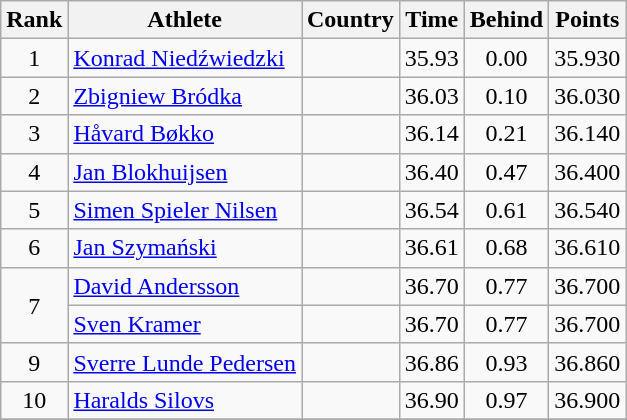<table class="wikitable" style="text-align:center">
<tr>
<th>Rank</th>
<th>Athlete</th>
<th>Country</th>
<th>Time</th>
<th>Behind</th>
<th>Points</th>
</tr>
<tr>
<td>1</td>
<td align="left"><a href='#'>Konrad Niedźwiedzki</a></td>
<td align="left"></td>
<td align="left">35.93</td>
<td>0.00</td>
<td align="left">35.930</td>
</tr>
<tr>
<td>2</td>
<td align="left"><a href='#'>Zbigniew Bródka</a></td>
<td align="left"></td>
<td align="left">36.03</td>
<td>0.10</td>
<td align="left">36.030</td>
</tr>
<tr>
<td>3</td>
<td align="left"><a href='#'>Håvard Bøkko</a></td>
<td align="left"></td>
<td align="left">36.14</td>
<td>0.21</td>
<td align="left">36.140</td>
</tr>
<tr>
<td>4</td>
<td align="left"><a href='#'>Jan Blokhuijsen</a></td>
<td align="left"></td>
<td align="left">36.40</td>
<td>0.47</td>
<td align="left">36.400</td>
</tr>
<tr>
<td>5</td>
<td align="left"><a href='#'>Simen Spieler  Nilsen</a></td>
<td align="left"></td>
<td align="left">36.54</td>
<td>0.61</td>
<td align="left">36.540</td>
</tr>
<tr>
<td>6</td>
<td align="left"><a href='#'>Jan Szymański</a></td>
<td align="left"></td>
<td align="left">36.61</td>
<td>0.68</td>
<td align="left">36.610</td>
</tr>
<tr>
<td rowspan=2>7</td>
<td align="left"><a href='#'>David  Andersson</a></td>
<td align="left"></td>
<td align="left">36.70</td>
<td>0.77</td>
<td align="left">36.700</td>
</tr>
<tr>
<td align="left"><a href='#'>Sven  Kramer</a></td>
<td align="left"></td>
<td align="left">36.70</td>
<td>0.77</td>
<td align="left">36.700</td>
</tr>
<tr>
<td>9</td>
<td align="left"><a href='#'>Sverre  Lunde Pedersen</a></td>
<td align="left"></td>
<td align="left">36.86</td>
<td>0.93</td>
<td align="left">36.860</td>
</tr>
<tr>
<td>10</td>
<td align="left"><a href='#'>Haralds  Silovs</a></td>
<td align="left"></td>
<td align="left">36.90</td>
<td>0.97</td>
<td align="left">36.900</td>
</tr>
<tr>
</tr>
</table>
